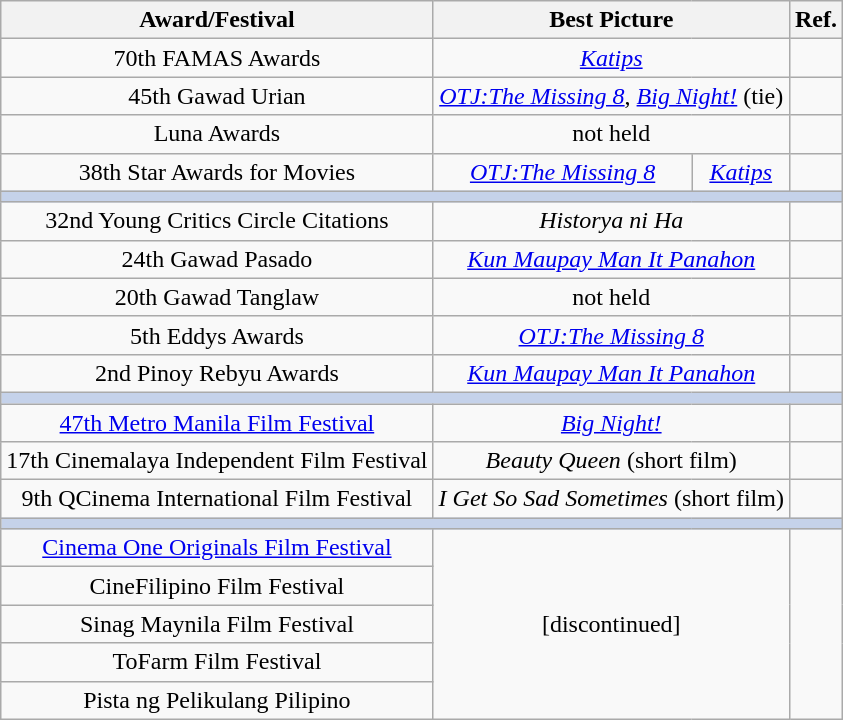<table class="wikitable" style="text-align:center">
<tr>
<th>Award/Festival</th>
<th colspan=2>Best Picture</th>
<th>Ref.</th>
</tr>
<tr>
<td>70th FAMAS Awards</td>
<td colspan=2><em><a href='#'>Katips</a></em></td>
<td></td>
</tr>
<tr>
<td>45th Gawad Urian</td>
<td colspan=2><em><a href='#'>OTJ:The Missing 8</a></em>, <em><a href='#'>Big Night!</a></em> (tie)</td>
<td></td>
</tr>
<tr>
<td>Luna Awards</td>
<td colspan=2>not held</td>
<td></td>
</tr>
<tr>
<td>38th Star Awards for Movies</td>
<td><em><a href='#'>OTJ:The Missing 8</a></em></td>
<td><em><a href='#'>Katips</a></em></td>
<td></td>
</tr>
<tr>
<td style="background:#c5d2ea; text-align:center;" colspan=4></td>
</tr>
<tr>
<td>32nd Young Critics Circle Citations</td>
<td colspan=2><em>Historya ni Ha</em></td>
<td></td>
</tr>
<tr>
<td>24th Gawad Pasado</td>
<td colspan=2><em><a href='#'>Kun Maupay Man It Panahon</a></em></td>
<td></td>
</tr>
<tr>
<td>20th Gawad Tanglaw</td>
<td colspan=2>not held</td>
<td></td>
</tr>
<tr>
<td>5th Eddys Awards</td>
<td colspan=2><em><a href='#'>OTJ:The Missing 8</a></em></td>
<td></td>
</tr>
<tr>
<td>2nd Pinoy Rebyu Awards</td>
<td colspan=2><em><a href='#'>Kun Maupay Man It Panahon</a></em></td>
<td></td>
</tr>
<tr>
<td style="background:#c5d2ea; text-align:center;" colspan=4></td>
</tr>
<tr>
<td><a href='#'>47th Metro Manila Film Festival</a></td>
<td colspan=2><em><a href='#'>Big Night!</a></em></td>
<td></td>
</tr>
<tr>
<td>17th Cinemalaya Independent Film Festival</td>
<td colspan=2><em>Beauty Queen</em> (short film)</td>
<td></td>
</tr>
<tr>
<td>9th QCinema International Film Festival</td>
<td colspan=2><em>I Get So Sad Sometimes</em> (short film)</td>
<td></td>
</tr>
<tr>
<td style="background:#c5d2ea; text-align:center;" colspan=4></td>
</tr>
<tr>
<td><a href='#'>Cinema One Originals Film Festival</a></td>
<td colspan=2 rowspan=5>[discontinued]</td>
</tr>
<tr>
<td>CineFilipino Film Festival</td>
</tr>
<tr>
<td>Sinag Maynila Film Festival</td>
</tr>
<tr>
<td>ToFarm Film Festival</td>
</tr>
<tr>
<td>Pista ng Pelikulang Pilipino</td>
</tr>
</table>
